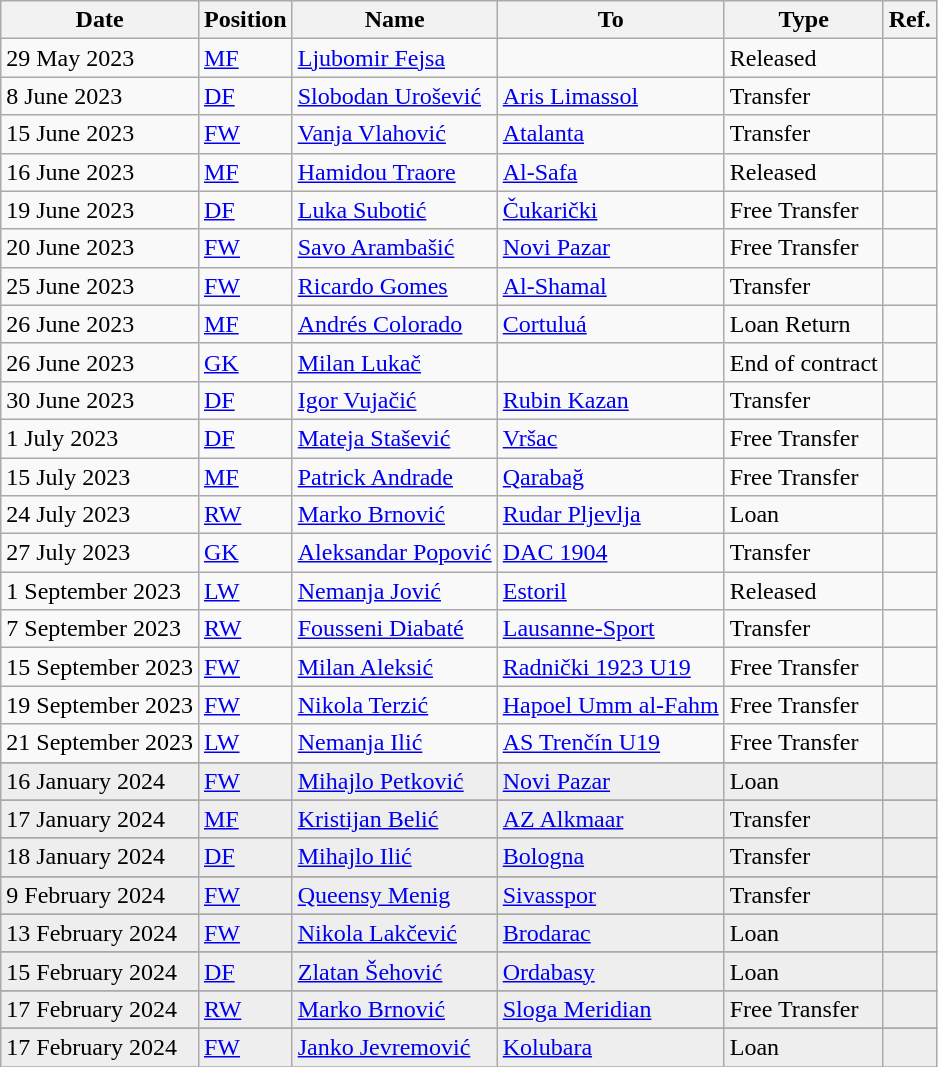<table class="wikitable">
<tr>
<th>Date</th>
<th>Position</th>
<th>Name</th>
<th>To</th>
<th>Type</th>
<th>Ref.</th>
</tr>
<tr>
<td>29 May 2023</td>
<td><a href='#'>MF</a></td>
<td> <a href='#'>Ljubomir Fejsa</a></td>
<td></td>
<td>Released</td>
<td></td>
</tr>
<tr>
<td>8 June 2023</td>
<td><a href='#'>DF</a></td>
<td> <a href='#'>Slobodan Urošević</a></td>
<td> <a href='#'>Aris Limassol</a></td>
<td>Transfer</td>
<td></td>
</tr>
<tr>
<td>15 June 2023</td>
<td><a href='#'>FW</a></td>
<td> <a href='#'>Vanja Vlahović</a></td>
<td> <a href='#'>Atalanta</a></td>
<td>Transfer</td>
<td></td>
</tr>
<tr>
<td>16 June 2023</td>
<td><a href='#'>MF</a></td>
<td> <a href='#'>Hamidou Traore</a></td>
<td> <a href='#'>Al-Safa</a></td>
<td>Released</td>
<td></td>
</tr>
<tr>
<td>19 June 2023</td>
<td><a href='#'>DF</a></td>
<td> <a href='#'>Luka Subotić</a></td>
<td> <a href='#'>Čukarički</a></td>
<td>Free Transfer</td>
<td></td>
</tr>
<tr>
<td>20 June 2023</td>
<td><a href='#'>FW</a></td>
<td> <a href='#'>Savo Arambašić</a></td>
<td> <a href='#'>Novi Pazar</a></td>
<td>Free Transfer</td>
<td></td>
</tr>
<tr>
<td>25 June 2023</td>
<td><a href='#'>FW</a></td>
<td> <a href='#'>Ricardo Gomes</a></td>
<td> <a href='#'>Al-Shamal</a></td>
<td>Transfer</td>
<td></td>
</tr>
<tr>
<td>26 June 2023</td>
<td><a href='#'>MF</a></td>
<td> <a href='#'>Andrés Colorado</a></td>
<td> <a href='#'>Cortuluá</a></td>
<td>Loan Return</td>
<td></td>
</tr>
<tr>
<td>26 June 2023</td>
<td><a href='#'>GK</a></td>
<td> <a href='#'>Milan Lukač</a></td>
<td></td>
<td>End of contract</td>
<td></td>
</tr>
<tr>
<td>30 June 2023</td>
<td><a href='#'>DF</a></td>
<td> <a href='#'>Igor Vujačić</a></td>
<td> <a href='#'>Rubin Kazan</a></td>
<td>Transfer</td>
<td></td>
</tr>
<tr>
<td>1 July 2023</td>
<td><a href='#'>DF</a></td>
<td> <a href='#'>Mateja Stašević</a></td>
<td> <a href='#'>Vršac</a></td>
<td>Free Transfer</td>
<td></td>
</tr>
<tr>
<td>15 July 2023</td>
<td><a href='#'>MF</a></td>
<td> <a href='#'>Patrick Andrade</a></td>
<td> <a href='#'>Qarabağ</a></td>
<td>Free Transfer</td>
<td></td>
</tr>
<tr>
<td>24 July 2023</td>
<td><a href='#'>RW</a></td>
<td> <a href='#'>Marko Brnović</a></td>
<td> <a href='#'>Rudar Pljevlja</a></td>
<td>Loan</td>
<td></td>
</tr>
<tr>
<td>27 July 2023</td>
<td><a href='#'>GK</a></td>
<td> <a href='#'>Aleksandar Popović</a></td>
<td> <a href='#'>DAC 1904</a></td>
<td>Transfer</td>
<td></td>
</tr>
<tr>
<td>1 September 2023</td>
<td><a href='#'>LW</a></td>
<td> <a href='#'>Nemanja Jović</a></td>
<td> <a href='#'>Estoril</a></td>
<td>Released</td>
<td></td>
</tr>
<tr>
<td>7 September 2023</td>
<td><a href='#'>RW</a></td>
<td> <a href='#'>Fousseni Diabaté</a></td>
<td> <a href='#'>Lausanne-Sport</a></td>
<td>Transfer</td>
<td></td>
</tr>
<tr>
<td>15 September 2023</td>
<td><a href='#'>FW</a></td>
<td> <a href='#'>Milan Aleksić</a></td>
<td> <a href='#'>Radnički 1923 U19</a></td>
<td>Free Transfer</td>
<td></td>
</tr>
<tr>
<td>19 September 2023</td>
<td><a href='#'>FW</a></td>
<td> <a href='#'>Nikola Terzić</a></td>
<td> <a href='#'>Hapoel Umm al-Fahm</a></td>
<td>Free Transfer</td>
<td></td>
</tr>
<tr>
<td>21 September 2023</td>
<td><a href='#'>LW</a></td>
<td> <a href='#'>Nemanja Ilić</a></td>
<td> <a href='#'>AS Trenčín U19</a></td>
<td>Free Transfer</td>
<td></td>
</tr>
<tr>
</tr>
<tr bgcolor=#EEEEEE>
<td>16 January 2024</td>
<td><a href='#'>FW</a></td>
<td> <a href='#'>Mihajlo Petković</a></td>
<td> <a href='#'>Novi Pazar</a></td>
<td>Loan</td>
<td></td>
</tr>
<tr>
</tr>
<tr bgcolor=#EEEEEE>
<td>17 January 2024</td>
<td><a href='#'>MF</a></td>
<td> <a href='#'>Kristijan Belić</a></td>
<td> <a href='#'>AZ Alkmaar</a></td>
<td>Transfer</td>
<td></td>
</tr>
<tr>
</tr>
<tr bgcolor=#EEEEEE>
<td>18 January 2024</td>
<td><a href='#'>DF</a></td>
<td> <a href='#'>Mihajlo Ilić</a></td>
<td> <a href='#'>Bologna</a></td>
<td>Transfer</td>
<td></td>
</tr>
<tr>
</tr>
<tr bgcolor=#EEEEEE>
<td>9 February 2024</td>
<td><a href='#'>FW</a></td>
<td> <a href='#'>Queensy Menig</a></td>
<td> <a href='#'>Sivasspor</a></td>
<td>Transfer</td>
<td></td>
</tr>
<tr>
</tr>
<tr bgcolor=#EEEEEE>
<td>13 February 2024</td>
<td><a href='#'>FW</a></td>
<td> <a href='#'>Nikola Lakčević</a></td>
<td> <a href='#'>Brodarac</a></td>
<td>Loan</td>
<td></td>
</tr>
<tr>
</tr>
<tr bgcolor=#EEEEEE>
<td>15 February 2024</td>
<td><a href='#'>DF</a></td>
<td> <a href='#'>Zlatan Šehović</a></td>
<td> <a href='#'>Ordabasy</a></td>
<td>Loan</td>
<td></td>
</tr>
<tr>
</tr>
<tr bgcolor=#EEEEEE>
<td>17 February 2024</td>
<td><a href='#'>RW</a></td>
<td> <a href='#'>Marko Brnović</a></td>
<td> <a href='#'>Sloga Meridian</a></td>
<td>Free Transfer</td>
<td></td>
</tr>
<tr>
</tr>
<tr bgcolor=#EEEEEE>
<td>17 February 2024</td>
<td><a href='#'>FW</a></td>
<td> <a href='#'>Janko Jevremović</a></td>
<td> <a href='#'>Kolubara</a></td>
<td>Loan</td>
<td></td>
</tr>
<tr>
</tr>
</table>
